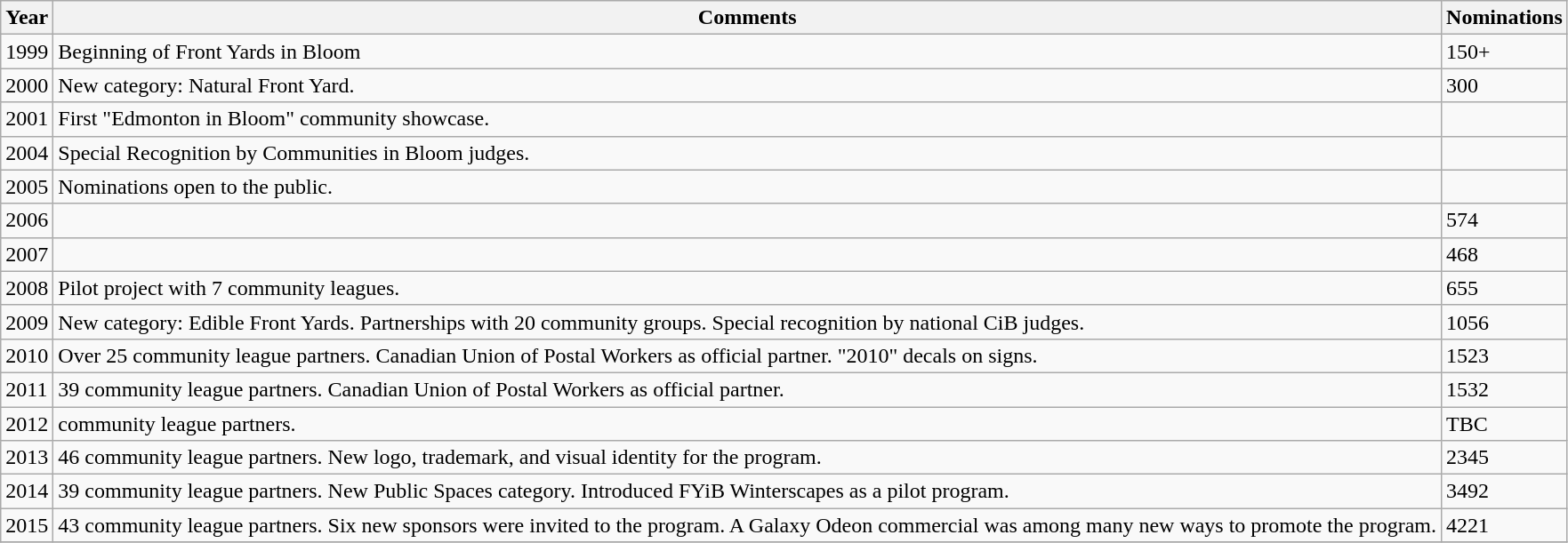<table class="wikitable" border="1">
<tr>
<th>Year</th>
<th>Comments</th>
<th>Nominations</th>
</tr>
<tr>
<td>1999</td>
<td>Beginning of Front Yards in Bloom</td>
<td>150+</td>
</tr>
<tr>
<td>2000</td>
<td>New category: Natural Front Yard.</td>
<td>300</td>
</tr>
<tr>
<td>2001</td>
<td>First "Edmonton in Bloom" community showcase.</td>
<td></td>
</tr>
<tr>
<td>2004</td>
<td>Special Recognition by Communities in Bloom judges.</td>
<td></td>
</tr>
<tr>
<td>2005</td>
<td>Nominations open to the public.</td>
<td></td>
</tr>
<tr>
<td>2006</td>
<td></td>
<td>574</td>
</tr>
<tr>
<td>2007</td>
<td></td>
<td>468</td>
</tr>
<tr>
<td>2008</td>
<td>Pilot project with 7 community leagues.</td>
<td>655</td>
</tr>
<tr>
<td>2009</td>
<td>New category: Edible Front Yards. Partnerships with 20 community groups. Special recognition by national CiB judges.</td>
<td>1056</td>
</tr>
<tr>
<td>2010</td>
<td>Over 25 community league partners. Canadian Union of Postal Workers as official partner. "2010" decals on signs.</td>
<td>1523</td>
</tr>
<tr>
<td>2011</td>
<td>39 community league partners. Canadian Union of Postal Workers as official partner.</td>
<td>1532</td>
</tr>
<tr>
<td>2012</td>
<td>community league partners.</td>
<td>TBC</td>
</tr>
<tr>
<td>2013</td>
<td>46 community league partners. New logo, trademark, and visual identity for the program.</td>
<td>2345</td>
</tr>
<tr>
<td>2014</td>
<td>39 community league partners. New Public Spaces category. Introduced FYiB Winterscapes as a pilot program.</td>
<td>3492</td>
</tr>
<tr>
<td>2015</td>
<td>43 community league partners. Six new sponsors were invited to the program. A Galaxy Odeon commercial was among many new ways to promote the program.</td>
<td>4221</td>
</tr>
<tr>
</tr>
</table>
